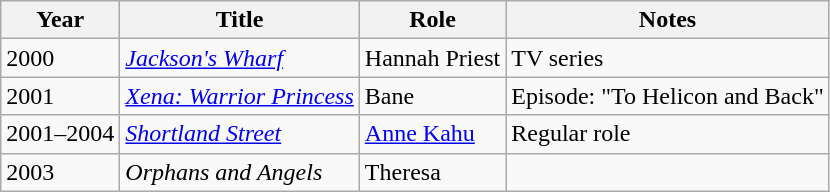<table class="wikitable sortable">
<tr>
<th>Year</th>
<th>Title</th>
<th>Role</th>
<th class="unsortable">Notes</th>
</tr>
<tr>
<td>2000</td>
<td><em><a href='#'>Jackson's Wharf</a></em></td>
<td>Hannah Priest</td>
<td>TV series</td>
</tr>
<tr>
<td>2001</td>
<td><em><a href='#'>Xena: Warrior Princess</a></em></td>
<td>Bane</td>
<td>Episode: "To Helicon and Back"</td>
</tr>
<tr>
<td>2001–2004</td>
<td><em><a href='#'>Shortland Street</a></em></td>
<td><a href='#'>Anne Kahu</a></td>
<td>Regular role</td>
</tr>
<tr>
<td>2003</td>
<td><em>Orphans and Angels</em></td>
<td>Theresa</td>
<td></td>
</tr>
</table>
